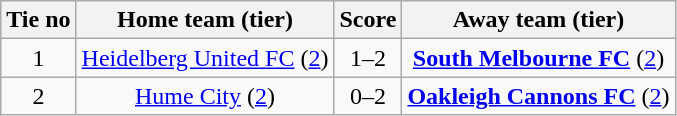<table class="wikitable" style="text-align:center">
<tr>
<th>Tie no</th>
<th>Home team (tier)</th>
<th>Score</th>
<th>Away team (tier)</th>
</tr>
<tr>
<td>1</td>
<td><a href='#'>Heidelberg United FC</a> (<a href='#'>2</a>)</td>
<td>1–2</td>
<td><strong><a href='#'>South Melbourne FC</a></strong> (<a href='#'>2</a>)</td>
</tr>
<tr>
<td>2</td>
<td><a href='#'>Hume City</a> (<a href='#'>2</a>)</td>
<td>0–2</td>
<td><strong><a href='#'>Oakleigh Cannons FC</a></strong> (<a href='#'>2</a>)</td>
</tr>
</table>
